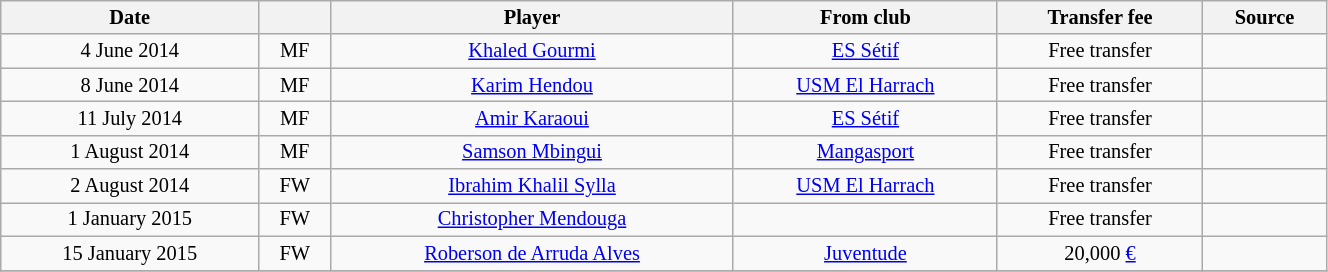<table class="wikitable sortable" style="width:70%; text-align:center; font-size:85%; text-align:centre;">
<tr>
<th>Date</th>
<th></th>
<th>Player</th>
<th>From club</th>
<th>Transfer fee</th>
<th>Source</th>
</tr>
<tr>
<td>4 June 2014</td>
<td>MF</td>
<td> <a href='#'>Khaled Gourmi</a></td>
<td><a href='#'>ES Sétif</a></td>
<td>Free transfer</td>
<td></td>
</tr>
<tr>
<td>8 June 2014</td>
<td>MF</td>
<td> <a href='#'>Karim Hendou</a></td>
<td><a href='#'>USM El Harrach</a></td>
<td>Free transfer</td>
<td></td>
</tr>
<tr>
<td>11 July 2014</td>
<td>MF</td>
<td> <a href='#'>Amir Karaoui</a></td>
<td><a href='#'>ES Sétif</a></td>
<td>Free transfer</td>
<td></td>
</tr>
<tr>
<td>1 August 2014</td>
<td>MF</td>
<td> <a href='#'>Samson Mbingui</a></td>
<td> <a href='#'>Mangasport</a></td>
<td>Free transfer</td>
<td></td>
</tr>
<tr>
<td>2 August 2014</td>
<td>FW</td>
<td> <a href='#'>Ibrahim Khalil Sylla</a></td>
<td><a href='#'>USM El Harrach</a></td>
<td>Free transfer</td>
<td></td>
</tr>
<tr>
<td>1 January 2015</td>
<td>FW</td>
<td> <a href='#'>Christopher Mendouga</a></td>
<td></td>
<td>Free transfer</td>
<td></td>
</tr>
<tr>
<td>15 January 2015</td>
<td>FW</td>
<td> <a href='#'>Roberson de Arruda Alves</a></td>
<td> <a href='#'>Juventude</a></td>
<td>20,000 <a href='#'>€</a></td>
<td></td>
</tr>
<tr>
</tr>
</table>
